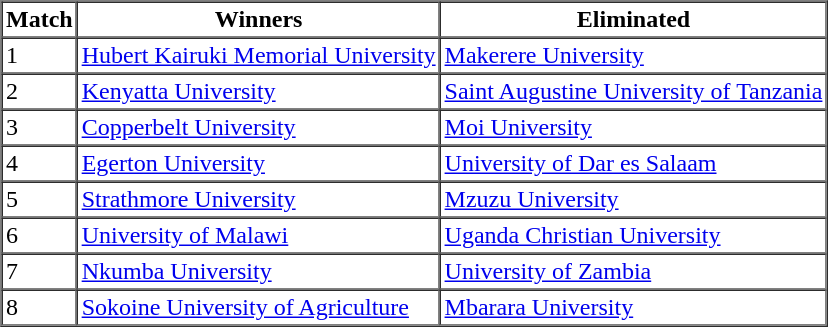<table border=1 cellpadding=2 cellspacing=0>
<tr>
<th>Match</th>
<th>Winners</th>
<th>Eliminated</th>
</tr>
<tr>
<td>1</td>
<td><a href='#'>Hubert Kairuki Memorial University</a></td>
<td><a href='#'>Makerere University</a></td>
</tr>
<tr>
<td>2</td>
<td><a href='#'>Kenyatta University</a></td>
<td><a href='#'>Saint Augustine University of Tanzania</a></td>
</tr>
<tr>
<td>3</td>
<td><a href='#'>Copperbelt University</a></td>
<td><a href='#'>Moi University</a></td>
</tr>
<tr>
<td>4</td>
<td><a href='#'>Egerton University</a></td>
<td><a href='#'>University of Dar es Salaam</a></td>
</tr>
<tr>
<td>5</td>
<td><a href='#'>Strathmore University</a></td>
<td><a href='#'>Mzuzu University</a></td>
</tr>
<tr>
<td>6</td>
<td><a href='#'>University of Malawi</a></td>
<td><a href='#'>Uganda Christian University</a></td>
</tr>
<tr>
<td>7</td>
<td><a href='#'>Nkumba University</a></td>
<td><a href='#'>University of Zambia</a></td>
</tr>
<tr>
<td>8</td>
<td><a href='#'>Sokoine University of Agriculture</a></td>
<td><a href='#'>Mbarara University</a></td>
</tr>
</table>
